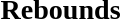<table width=100%>
<tr>
<td width=50% valign=top><br><h3>Rebounds</h3>


</td>
</tr>
</table>
